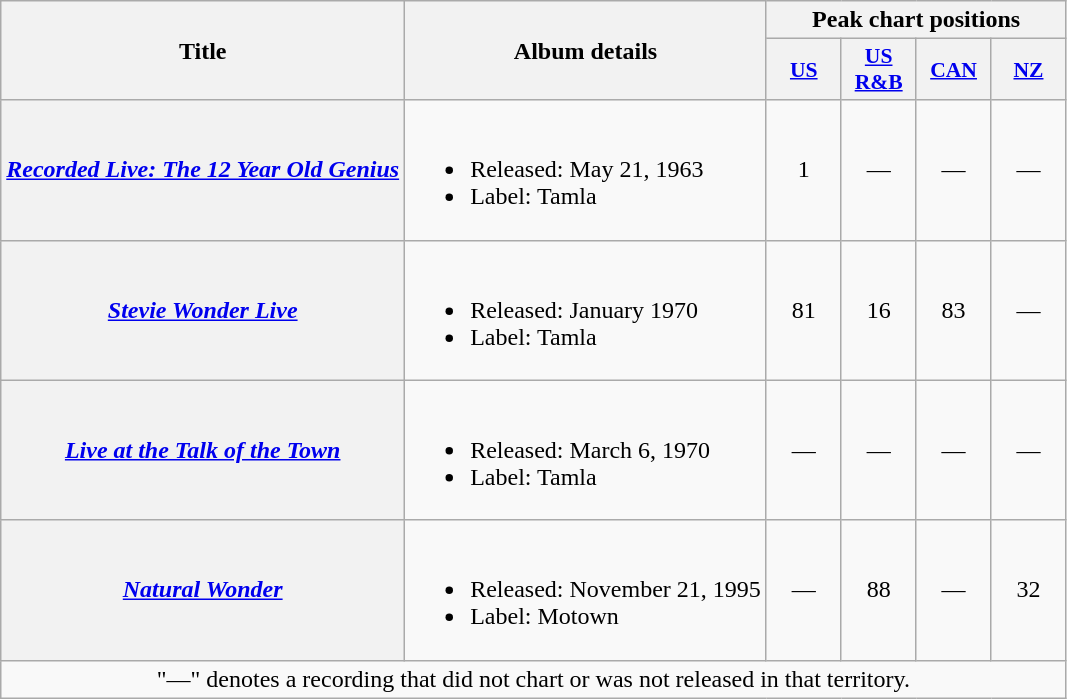<table class="wikitable">
<tr>
<th rowspan="2">Title</th>
<th rowspan="2">Album details</th>
<th colspan="4">Peak chart positions</th>
</tr>
<tr>
<th scope="col" style="width:3em;font-size:90%;"><a href='#'>US</a><br></th>
<th scope="col" style="width:3em;font-size:90%;"><a href='#'>US<br>R&B</a><br></th>
<th scope="col" style="width:3em;font-size:90%;"><a href='#'>CAN</a><br></th>
<th scope="col" style="width:3em;font-size:90%;"><a href='#'>NZ</a><br></th>
</tr>
<tr>
<th scope= "row"><em><a href='#'>Recorded Live: The 12 Year Old Genius</a></em></th>
<td><br><ul><li>Released: May 21, 1963</li><li>Label: Tamla</li></ul></td>
<td align="center">1</td>
<td align="center">—</td>
<td align="center">—</td>
<td align="center">—</td>
</tr>
<tr>
<th scope= "row"><em><a href='#'>Stevie Wonder Live</a></em></th>
<td><br><ul><li>Released: January 1970</li><li>Label: Tamla</li></ul></td>
<td align="center">81</td>
<td align="center">16</td>
<td align="center">83</td>
<td align="center">—</td>
</tr>
<tr>
<th scope= "row"><em><a href='#'>Live at the Talk of the Town</a></em></th>
<td><br><ul><li>Released: March 6, 1970</li><li>Label: Tamla</li></ul></td>
<td align="center">—</td>
<td align="center">—</td>
<td align="center">—</td>
<td align="center">—</td>
</tr>
<tr>
<th scope= "row"><em><a href='#'>Natural Wonder</a></em></th>
<td><br><ul><li>Released: November 21, 1995</li><li>Label: Motown</li></ul></td>
<td align="center">—</td>
<td align="center">88</td>
<td align="center">—</td>
<td align="center">32</td>
</tr>
<tr>
<td align="center" colspan="6">"—" denotes a recording that did not chart or was not released in that territory.</td>
</tr>
</table>
